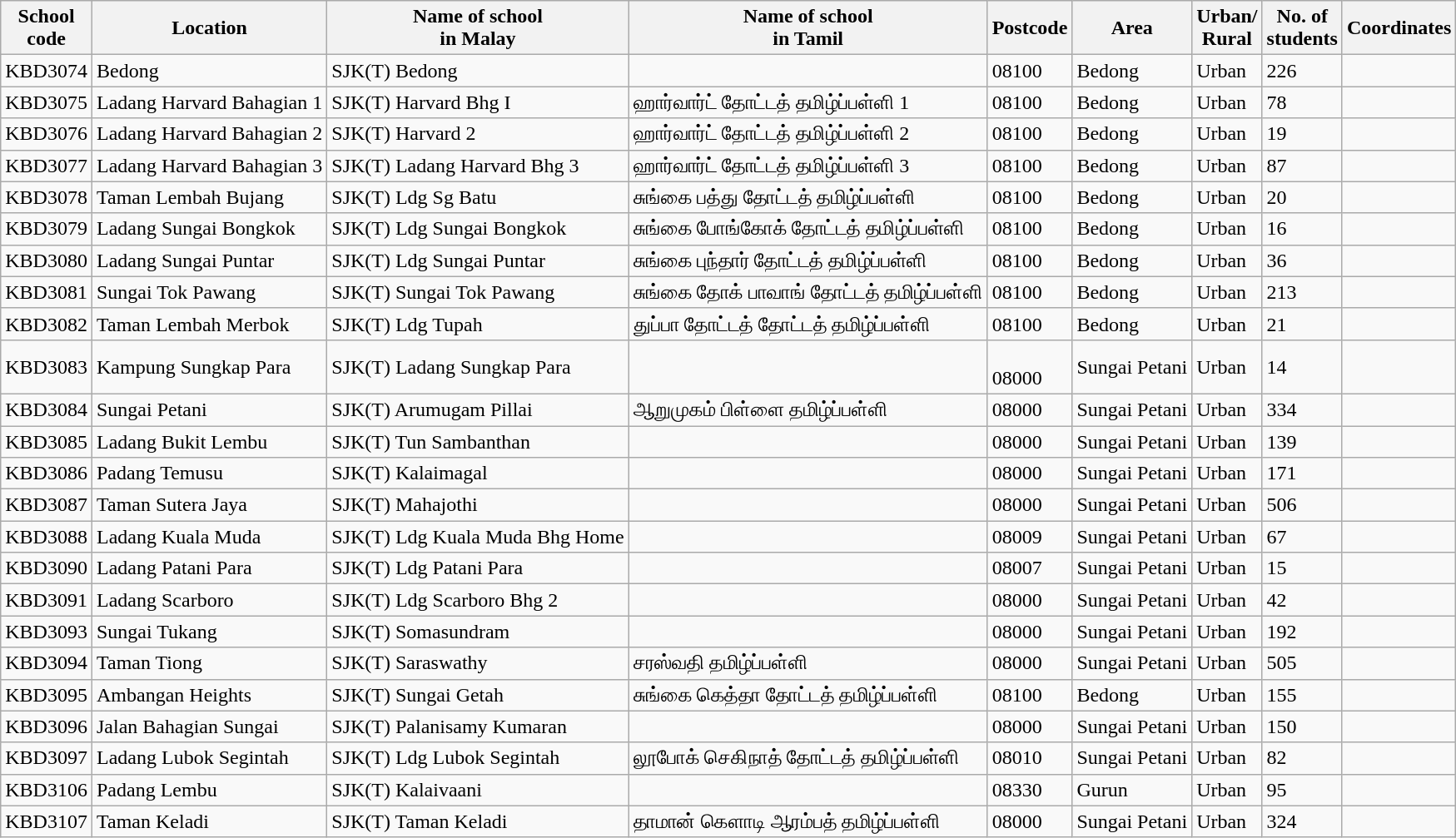<table class="wikitable sortable">
<tr>
<th>School<br>code</th>
<th>Location</th>
<th>Name of school<br>in Malay</th>
<th>Name of school<br>in Tamil</th>
<th>Postcode</th>
<th>Area</th>
<th>Urban/<br>Rural</th>
<th>No. of<br>students</th>
<th>Coordinates</th>
</tr>
<tr>
<td>KBD3074</td>
<td>Bedong</td>
<td>SJK(T) Bedong</td>
<td></td>
<td>08100</td>
<td>Bedong</td>
<td>Urban</td>
<td>226</td>
<td></td>
</tr>
<tr>
<td>KBD3075</td>
<td>Ladang Harvard Bahagian 1</td>
<td>SJK(T) Harvard Bhg I</td>
<td>ஹார்வார்ட் தோட்டத் தமிழ்ப்பள்ளி 1</td>
<td>08100</td>
<td>Bedong</td>
<td>Urban</td>
<td>78</td>
<td></td>
</tr>
<tr>
<td>KBD3076</td>
<td>Ladang Harvard Bahagian 2</td>
<td>SJK(T) Harvard 2</td>
<td>ஹார்வார்ட் தோட்டத் தமிழ்ப்பள்ளி 2</td>
<td>08100</td>
<td>Bedong</td>
<td>Urban</td>
<td>19</td>
<td></td>
</tr>
<tr>
<td>KBD3077</td>
<td>Ladang Harvard Bahagian 3</td>
<td>SJK(T) Ladang Harvard Bhg 3</td>
<td>ஹார்வார்ட் தோட்டத் தமிழ்ப்பள்ளி 3</td>
<td>08100</td>
<td>Bedong</td>
<td>Urban</td>
<td>87</td>
<td></td>
</tr>
<tr>
<td>KBD3078</td>
<td>Taman Lembah Bujang</td>
<td>SJK(T) Ldg Sg Batu</td>
<td>சுங்கை பத்து தோட்டத் தமிழ்ப்பள்ளி</td>
<td>08100</td>
<td>Bedong</td>
<td>Urban</td>
<td>20</td>
<td></td>
</tr>
<tr>
<td>KBD3079</td>
<td>Ladang Sungai Bongkok</td>
<td>SJK(T) Ldg Sungai Bongkok</td>
<td>சுங்கை போங்கோக் தோட்டத் தமிழ்ப்பள்ளி</td>
<td>08100</td>
<td>Bedong</td>
<td>Urban</td>
<td>16</td>
<td></td>
</tr>
<tr>
<td>KBD3080</td>
<td>Ladang Sungai Puntar</td>
<td>SJK(T) Ldg Sungai Puntar</td>
<td>சுங்கை புந்தார் தோட்டத் தமிழ்ப்பள்ளி</td>
<td>08100</td>
<td>Bedong</td>
<td>Urban</td>
<td>36</td>
<td></td>
</tr>
<tr>
<td>KBD3081</td>
<td>Sungai Tok Pawang</td>
<td>SJK(T) Sungai Tok Pawang</td>
<td>சுங்கை தோக் பாவாங் தோட்டத் தமிழ்ப்பள்ளி</td>
<td>08100</td>
<td>Bedong</td>
<td>Urban</td>
<td>213</td>
<td></td>
</tr>
<tr>
<td>KBD3082</td>
<td>Taman Lembah Merbok</td>
<td>SJK(T) Ldg Tupah</td>
<td>துப்பா தோட்டத் தோட்டத் தமிழ்ப்பள்ளி</td>
<td>08100</td>
<td>Bedong</td>
<td>Urban</td>
<td>21</td>
<td></td>
</tr>
<tr>
<td>KBD3083</td>
<td>Kampung Sungkap Para</td>
<td>SJK(T) Ladang Sungkap Para</td>
<td></td>
<td><br>08000</td>
<td>Sungai Petani</td>
<td>Urban</td>
<td>14</td>
<td></td>
</tr>
<tr>
<td>KBD3084</td>
<td>Sungai Petani</td>
<td>SJK(T) Arumugam Pillai</td>
<td>ஆறுமுகம் பிள்ளை தமிழ்ப்பள்ளி</td>
<td>08000</td>
<td>Sungai Petani</td>
<td>Urban</td>
<td>334</td>
<td></td>
</tr>
<tr>
<td>KBD3085</td>
<td>Ladang Bukit Lembu</td>
<td>SJK(T) Tun Sambanthan</td>
<td></td>
<td>08000</td>
<td>Sungai Petani</td>
<td>Urban</td>
<td>139</td>
<td></td>
</tr>
<tr>
<td>KBD3086</td>
<td>Padang Temusu</td>
<td>SJK(T) Kalaimagal</td>
<td></td>
<td>08000</td>
<td>Sungai Petani</td>
<td>Urban</td>
<td>171</td>
<td></td>
</tr>
<tr>
<td>KBD3087</td>
<td>Taman Sutera Jaya</td>
<td>SJK(T) Mahajothi</td>
<td></td>
<td>08000</td>
<td>Sungai Petani</td>
<td>Urban</td>
<td>506</td>
<td></td>
</tr>
<tr>
<td>KBD3088</td>
<td>Ladang Kuala Muda</td>
<td>SJK(T) Ldg Kuala Muda Bhg Home</td>
<td></td>
<td>08009</td>
<td>Sungai Petani</td>
<td>Urban</td>
<td>67</td>
<td></td>
</tr>
<tr>
<td>KBD3090</td>
<td>Ladang Patani Para</td>
<td>SJK(T) Ldg Patani Para</td>
<td></td>
<td>08007</td>
<td>Sungai Petani</td>
<td>Urban</td>
<td>15</td>
<td></td>
</tr>
<tr>
<td>KBD3091</td>
<td>Ladang Scarboro</td>
<td>SJK(T) Ldg Scarboro Bhg 2</td>
<td></td>
<td>08000</td>
<td>Sungai Petani</td>
<td>Urban</td>
<td>42</td>
<td></td>
</tr>
<tr>
<td>KBD3093</td>
<td>Sungai Tukang</td>
<td>SJK(T) Somasundram</td>
<td></td>
<td>08000</td>
<td>Sungai Petani</td>
<td>Urban</td>
<td>192</td>
<td></td>
</tr>
<tr>
<td>KBD3094</td>
<td>Taman Tiong</td>
<td>SJK(T) Saraswathy</td>
<td>சரஸ்வதி தமிழ்ப்பள்ளி</td>
<td>08000</td>
<td>Sungai Petani</td>
<td>Urban</td>
<td>505</td>
<td></td>
</tr>
<tr>
<td>KBD3095</td>
<td>Ambangan Heights</td>
<td>SJK(T) Sungai Getah</td>
<td>சுங்கை கெத்தா தோட்டத் தமிழ்ப்பள்ளி</td>
<td>08100</td>
<td>Bedong</td>
<td>Urban</td>
<td>155</td>
<td></td>
</tr>
<tr>
<td>KBD3096</td>
<td>Jalan Bahagian Sungai</td>
<td>SJK(T) Palanisamy Kumaran</td>
<td></td>
<td>08000</td>
<td>Sungai Petani</td>
<td>Urban</td>
<td>150</td>
<td></td>
</tr>
<tr>
<td>KBD3097</td>
<td>Ladang Lubok Segintah</td>
<td>SJK(T) Ldg Lubok Segintah</td>
<td>லூபோக் செகிநாத் தோட்டத் தமிழ்ப்பள்ளி</td>
<td>08010</td>
<td>Sungai Petani</td>
<td>Urban</td>
<td>82</td>
<td></td>
</tr>
<tr>
<td>KBD3106</td>
<td>Padang Lembu</td>
<td>SJK(T) Kalaivaani</td>
<td></td>
<td>08330</td>
<td>Gurun</td>
<td>Urban</td>
<td>95</td>
<td></td>
</tr>
<tr>
<td>KBD3107</td>
<td>Taman Keladi</td>
<td>SJK(T) Taman Keladi</td>
<td>தாமான் கெளாடி ஆரம்பத் தமிழ்ப்பள்ளி</td>
<td>08000</td>
<td>Sungai Petani</td>
<td>Urban</td>
<td>324</td>
<td></td>
</tr>
</table>
